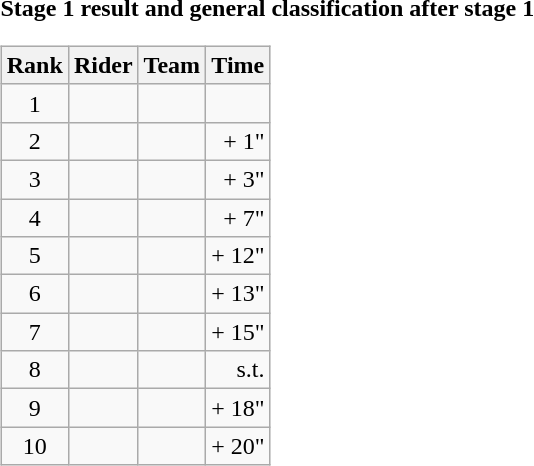<table>
<tr>
<td><strong>Stage 1 result and general classification after stage 1</strong><br><table class="wikitable">
<tr>
<th scope="col">Rank</th>
<th scope="col">Rider</th>
<th scope="col">Team</th>
<th scope="col">Time</th>
</tr>
<tr>
<td style="text-align:center;">1</td>
<td></td>
<td></td>
<td style="text-align:right;"></td>
</tr>
<tr>
<td style="text-align:center;">2</td>
<td></td>
<td></td>
<td style="text-align:right;">+ 1"</td>
</tr>
<tr>
<td style="text-align:center;">3</td>
<td></td>
<td></td>
<td style="text-align:right;">+ 3"</td>
</tr>
<tr>
<td style="text-align:center;">4</td>
<td></td>
<td></td>
<td style="text-align:right;">+ 7"</td>
</tr>
<tr>
<td style="text-align:center;">5</td>
<td></td>
<td></td>
<td style="text-align:right;">+ 12"</td>
</tr>
<tr>
<td style="text-align:center;">6</td>
<td></td>
<td></td>
<td style="text-align:right;">+ 13"</td>
</tr>
<tr>
<td style="text-align:center;">7</td>
<td></td>
<td></td>
<td style="text-align:right;">+ 15"</td>
</tr>
<tr>
<td style="text-align:center;">8</td>
<td></td>
<td></td>
<td style="text-align:right;">s.t.</td>
</tr>
<tr>
<td style="text-align:center;">9</td>
<td></td>
<td></td>
<td style="text-align:right;">+ 18"</td>
</tr>
<tr>
<td style="text-align:center;">10</td>
<td></td>
<td></td>
<td style="text-align:right;">+ 20"</td>
</tr>
</table>
</td>
</tr>
</table>
